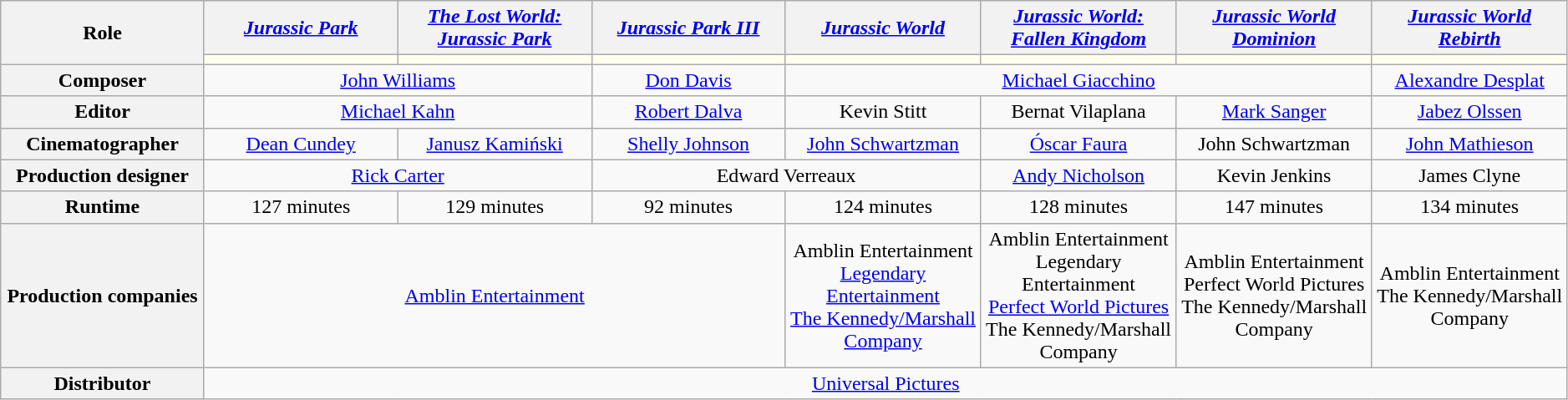<table class="wikitable"  style="text-align:center; width:99%;">
<tr>
<th rowspan="2" style="width:10.5%;">Role</th>
<th style="width:10%;"><em><a href='#'>Jurassic Park</a></em></th>
<th style="width:10%;"><em><a href='#'>The Lost World:<br>Jurassic Park</a></em></th>
<th style="width:10%;"><em><a href='#'>Jurassic Park III</a></em></th>
<th style="width:10%;"><em><a href='#'>Jurassic World</a></em></th>
<th style="width:10%;"><em><a href='#'>Jurassic World:<br>Fallen Kingdom</a></em></th>
<th style="width:10%;"><em><a href='#'>Jurassic World<br>Dominion</a></em></th>
<th style="width:10%;"><em><a href='#'>Jurassic World Rebirth</a></em></th>
</tr>
<tr>
<th style="background:ivory;"></th>
<th style="background:ivory;"></th>
<th style="background:ivory;"></th>
<th style="background:ivory;"></th>
<th style="background:ivory;"></th>
<th style="background:ivory;"></th>
<th style="background:ivory;"></th>
</tr>
<tr>
<th>Composer</th>
<td colspan="2"><a href='#'>John Williams</a></td>
<td><a href='#'>Don Davis</a></td>
<td colspan="3"><a href='#'>Michael Giacchino</a></td>
<td><a href='#'>Alexandre Desplat</a></td>
</tr>
<tr>
<th>Editor</th>
<td colspan="2"><a href='#'>Michael Kahn</a></td>
<td><a href='#'>Robert Dalva</a></td>
<td>Kevin Stitt</td>
<td>Bernat Vilaplana</td>
<td><a href='#'>Mark Sanger</a></td>
<td><a href='#'>Jabez Olssen</a></td>
</tr>
<tr>
<th>Cinematographer</th>
<td><a href='#'>Dean Cundey</a></td>
<td><a href='#'>Janusz Kamiński</a></td>
<td><a href='#'>Shelly Johnson</a></td>
<td><a href='#'>John Schwartzman</a></td>
<td><a href='#'>Óscar Faura</a></td>
<td>John Schwartzman</td>
<td><a href='#'>John Mathieson</a></td>
</tr>
<tr>
<th>Production designer</th>
<td colspan="2"><a href='#'>Rick Carter</a></td>
<td colspan="2">Edward Verreaux</td>
<td><a href='#'>Andy Nicholson</a></td>
<td>Kevin Jenkins</td>
<td>James Clyne</td>
</tr>
<tr>
<th>Runtime</th>
<td>127 minutes</td>
<td>129 minutes</td>
<td>92 minutes</td>
<td>124 minutes</td>
<td>128 minutes</td>
<td>147 minutes</td>
<td>134 minutes</td>
</tr>
<tr>
<th>Production companies</th>
<td colspan="3"><a href='#'>Amblin Entertainment</a></td>
<td>Amblin Entertainment<br><a href='#'>Legendary Entertainment</a><br><a href='#'>The Kennedy/Marshall Company</a></td>
<td>Amblin Entertainment<br>Legendary Entertainment<br><a href='#'>Perfect World Pictures</a><br>The Kennedy/Marshall Company</td>
<td>Amblin Entertainment<br>Perfect World Pictures<br>The Kennedy/Marshall Company</td>
<td>Amblin Entertainment<br>The Kennedy/Marshall Company</td>
</tr>
<tr>
<th>Distributor</th>
<td colspan="7"><a href='#'>Universal Pictures</a></td>
</tr>
</table>
